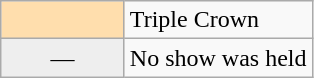<table class="wikitable">
<tr>
<td width="75px" style="font-weight: bold; background: navajowhite;" align="center"></td>
<td>Triple Crown</td>
</tr>
<tr>
<td width="75px" style="background:#eee;" align="center">—</td>
<td>No show was held</td>
</tr>
</table>
